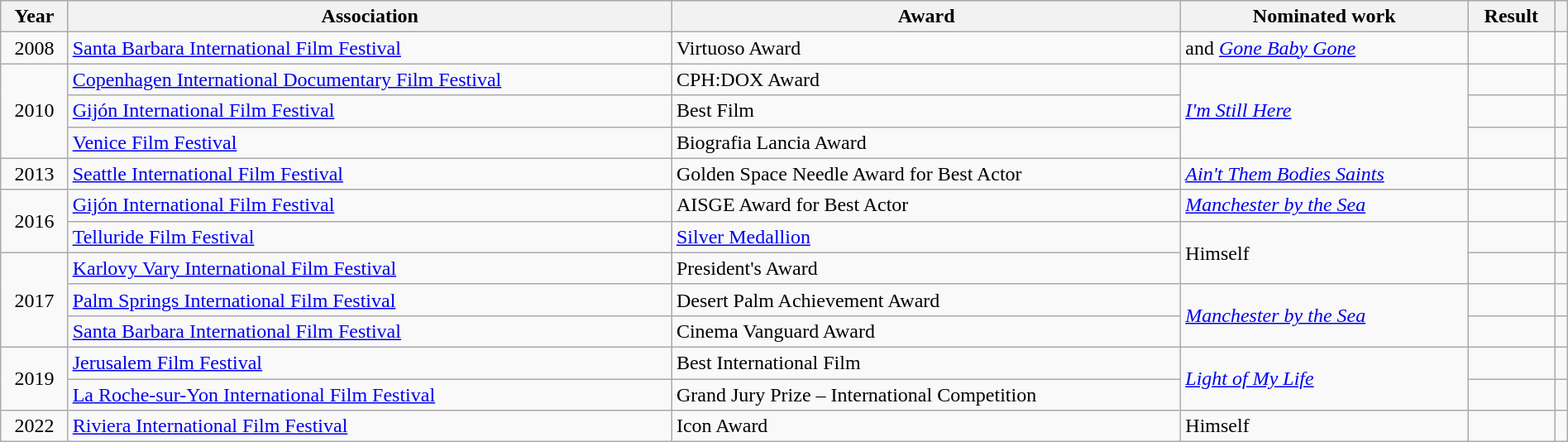<table class="wikitable plainrowheaders sortable" style="width:100%;">
<tr style="background:#ccc; text-align:center;">
<th scope="col">Year</th>
<th scope="col">Association</th>
<th scope="col">Award</th>
<th scope="col">Nominated work</th>
<th scope="col">Result</th>
<th scope="col" class="unsortable"></th>
</tr>
<tr>
<td align="center">2008</td>
<td><a href='#'>Santa Barbara International Film Festival</a></td>
<td>Virtuoso Award</td>
<td> and <em><a href='#'>Gone Baby Gone</a></em></td>
<td></td>
<td align="center"></td>
</tr>
<tr>
<td align="center" rowspan="3">2010</td>
<td><a href='#'>Copenhagen International Documentary Film Festival</a></td>
<td>CPH:DOX Award</td>
<td rowspan="3"><em><a href='#'>I'm Still Here</a></em></td>
<td></td>
<td align="center"></td>
</tr>
<tr>
<td><a href='#'>Gijón International Film Festival</a></td>
<td>Best Film</td>
<td></td>
<td align="center"></td>
</tr>
<tr>
<td><a href='#'>Venice Film Festival</a></td>
<td>Biografia Lancia Award</td>
<td></td>
<td align="center"></td>
</tr>
<tr>
<td align="center">2013</td>
<td><a href='#'>Seattle International Film Festival</a></td>
<td>Golden Space Needle Award for Best Actor</td>
<td><em><a href='#'>Ain't Them Bodies Saints</a></em></td>
<td></td>
<td align="center"></td>
</tr>
<tr>
<td align="center" rowspan="2">2016</td>
<td><a href='#'>Gijón International Film Festival</a></td>
<td>AISGE Award for Best Actor</td>
<td><em><a href='#'>Manchester by the Sea</a></em></td>
<td></td>
<td align="center"></td>
</tr>
<tr>
<td><a href='#'>Telluride Film Festival</a></td>
<td><a href='#'>Silver Medallion</a></td>
<td rowspan="2">Himself</td>
<td></td>
<td align="center"></td>
</tr>
<tr>
<td align="center" rowspan="3">2017</td>
<td><a href='#'>Karlovy Vary International Film Festival</a></td>
<td>President's Award</td>
<td></td>
<td align="center"></td>
</tr>
<tr>
<td><a href='#'>Palm Springs International Film Festival</a></td>
<td>Desert Palm Achievement Award</td>
<td rowspan="2"><em><a href='#'>Manchester by the Sea</a></em></td>
<td></td>
<td align="center"></td>
</tr>
<tr>
<td><a href='#'>Santa Barbara International Film Festival</a></td>
<td>Cinema Vanguard Award</td>
<td></td>
<td align="center"></td>
</tr>
<tr>
<td align="center" rowspan="2">2019</td>
<td><a href='#'>Jerusalem Film Festival</a></td>
<td>Best International Film</td>
<td rowspan="2"><em><a href='#'>Light of My Life</a></em></td>
<td></td>
<td align="center"></td>
</tr>
<tr>
<td><a href='#'>La Roche-sur-Yon International Film Festival</a></td>
<td>Grand Jury Prize – International Competition</td>
<td></td>
<td align="center"></td>
</tr>
<tr>
<td align="center">2022</td>
<td><a href='#'>Riviera International Film Festival</a></td>
<td>Icon Award</td>
<td>Himself</td>
<td></td>
<td align="center"></td>
</tr>
</table>
